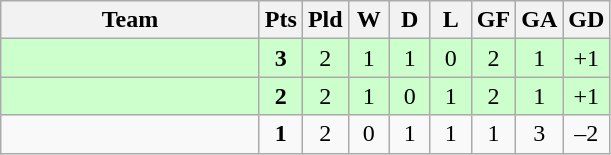<table class=wikitable style="text-align:center">
<tr>
<th width=165>Team</th>
<th width=20>Pts</th>
<th width=20>Pld</th>
<th width=20>W</th>
<th width=20>D</th>
<th width=20>L</th>
<th width=20>GF</th>
<th width=20>GA</th>
<th width=20>GD</th>
</tr>
<tr align=center style="background:#ccffcc;">
<td style="text-align:left;"></td>
<td><strong>3</strong></td>
<td>2</td>
<td>1</td>
<td>1</td>
<td>0</td>
<td>2</td>
<td>1</td>
<td>+1</td>
</tr>
<tr align=center style="background:#ccffcc;">
<td style="text-align:left;"></td>
<td><strong>2</strong></td>
<td>2</td>
<td>1</td>
<td>0</td>
<td>1</td>
<td>2</td>
<td>1</td>
<td>+1</td>
</tr>
<tr align=center>
<td style="text-align:left;"></td>
<td><strong>1</strong></td>
<td>2</td>
<td>0</td>
<td>1</td>
<td>1</td>
<td>1</td>
<td>3</td>
<td>–2</td>
</tr>
</table>
